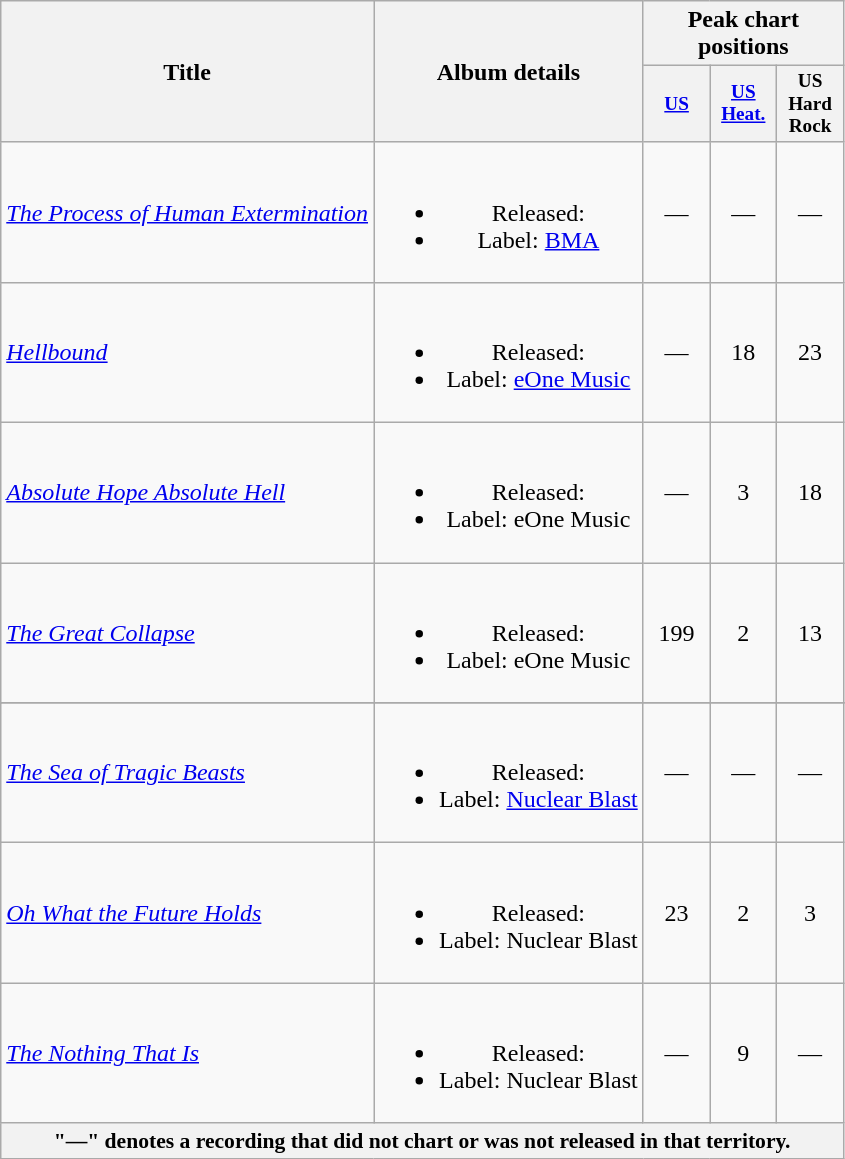<table class="wikitable plainrowheaders" style="text-align:center;">
<tr>
<th rowspan="2">Title</th>
<th rowspan="2">Album details</th>
<th colspan="10">Peak chart positions</th>
</tr>
<tr>
<th style="width:3em;font-size:80%;" data-sort-type="number"><a href='#'>US</a><br></th>
<th style="width:3em;font-size:80%;" data-sort-type="number"><a href='#'>US<br>Heat.</a><br></th>
<th style="width:3em;font-size:80%;" data-sort-type="number">US<br>Hard<br>Rock<br></th>
</tr>
<tr>
<td align=left><em><a href='#'>The Process of Human Extermination</a></em></td>
<td><br><ul><li>Released: </li><li>Label: <a href='#'>BMA</a></li></ul></td>
<td>—</td>
<td>—</td>
<td>—</td>
</tr>
<tr>
<td align=left><em><a href='#'>Hellbound</a></em></td>
<td><br><ul><li>Released: </li><li>Label: <a href='#'>eOne Music</a></li></ul></td>
<td>—</td>
<td>18</td>
<td>23</td>
</tr>
<tr>
<td align=left><em><a href='#'>Absolute Hope Absolute Hell</a></em></td>
<td><br><ul><li>Released: </li><li>Label: eOne Music</li></ul></td>
<td>—</td>
<td>3</td>
<td>18</td>
</tr>
<tr>
<td align=left><em><a href='#'>The Great Collapse</a></em></td>
<td><br><ul><li>Released: </li><li>Label: eOne Music</li></ul></td>
<td>199</td>
<td>2</td>
<td>13</td>
</tr>
<tr>
</tr>
<tr>
<td align=left><em><a href='#'>The Sea of Tragic Beasts</a></em></td>
<td><br><ul><li>Released: </li><li>Label: <a href='#'>Nuclear Blast</a></li></ul></td>
<td>—</td>
<td>—</td>
<td>—</td>
</tr>
<tr>
<td align=left><em><a href='#'>Oh What the Future Holds</a></em></td>
<td><br><ul><li>Released: </li><li>Label: Nuclear Blast</li></ul></td>
<td>23</td>
<td>2</td>
<td>3</td>
</tr>
<tr>
<td align=left><em><a href='#'>The Nothing That Is</a></em></td>
<td><br><ul><li>Released: </li><li>Label: Nuclear Blast</li></ul></td>
<td>—</td>
<td>9</td>
<td>—</td>
</tr>
<tr>
<th colspan="5" style="font-size:90%">"—" denotes a recording that did not chart or was not released in that territory.</th>
</tr>
</table>
